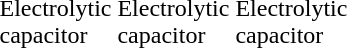<table>
<tr>
<td></td>
<td></td>
<td></td>
</tr>
<tr>
<td>Electrolytic <br> capacitor</td>
<td>Electrolytic<br> capacitor</td>
<td>Electrolytic<br> capacitor</td>
</tr>
</table>
